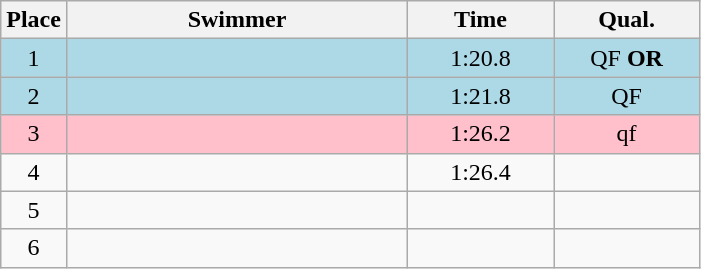<table class=wikitable style="text-align:center">
<tr>
<th>Place</th>
<th width=220>Swimmer</th>
<th width=90>Time</th>
<th width=90>Qual.</th>
</tr>
<tr bgcolor=lightblue>
<td>1</td>
<td align=left></td>
<td>1:20.8</td>
<td>QF <strong>OR</strong></td>
</tr>
<tr bgcolor=lightblue>
<td>2</td>
<td align=left></td>
<td>1:21.8</td>
<td>QF</td>
</tr>
<tr bgcolor=pink>
<td>3</td>
<td align=left></td>
<td>1:26.2</td>
<td>qf</td>
</tr>
<tr>
<td>4</td>
<td align=left></td>
<td>1:26.4</td>
<td></td>
</tr>
<tr>
<td>5</td>
<td align=left></td>
<td></td>
<td></td>
</tr>
<tr>
<td>6</td>
<td align=left></td>
<td></td>
<td></td>
</tr>
</table>
